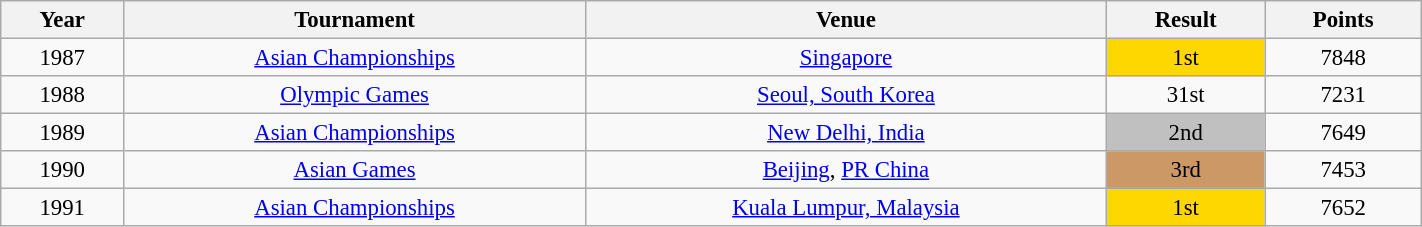<table class="wikitable" style=" text-align:center; font-size:95%;" width="75%">
<tr>
<th>Year</th>
<th>Tournament</th>
<th>Venue</th>
<th>Result</th>
<th>Points</th>
</tr>
<tr>
<td>1987</td>
<td><a href='#'>Asian Championships</a></td>
<td><a href='#'>Singapore</a></td>
<td bgcolor="gold">1st</td>
<td>7848</td>
</tr>
<tr>
<td>1988</td>
<td><a href='#'>Olympic Games</a></td>
<td><a href='#'>Seoul, South Korea</a></td>
<td>31st</td>
<td>7231</td>
</tr>
<tr>
<td>1989</td>
<td><a href='#'>Asian Championships</a></td>
<td><a href='#'>New Delhi, India</a></td>
<td bgcolor="silver" align="center">2nd</td>
<td>7649</td>
</tr>
<tr>
<td>1990</td>
<td><a href='#'>Asian Games</a></td>
<td><a href='#'>Beijing</a>, <a href='#'>PR China</a></td>
<td bgcolor="cc9966" align="center">3rd</td>
<td>7453</td>
</tr>
<tr>
<td>1991</td>
<td><a href='#'>Asian Championships</a></td>
<td><a href='#'>Kuala Lumpur, Malaysia</a></td>
<td bgcolor="gold" align="center">1st</td>
<td>7652</td>
</tr>
</table>
